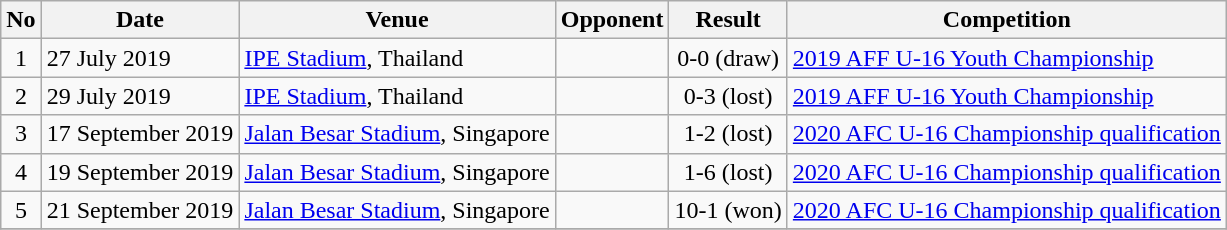<table class="wikitable">
<tr>
<th>No</th>
<th>Date</th>
<th>Venue</th>
<th>Opponent</th>
<th>Result</th>
<th>Competition</th>
</tr>
<tr>
<td align=center>1</td>
<td>27 July 2019</td>
<td><a href='#'>IPE Stadium</a>, Thailand</td>
<td></td>
<td align=center>0-0 (draw)</td>
<td><a href='#'>2019 AFF U-16 Youth Championship</a></td>
</tr>
<tr>
<td align=center>2</td>
<td>29 July 2019</td>
<td><a href='#'>IPE Stadium</a>, Thailand</td>
<td></td>
<td align=center>0-3 (lost)</td>
<td><a href='#'>2019 AFF U-16 Youth Championship</a></td>
</tr>
<tr>
<td align=center>3</td>
<td>17 September 2019</td>
<td><a href='#'>Jalan Besar Stadium</a>, Singapore</td>
<td></td>
<td align=center>1-2 (lost)</td>
<td><a href='#'>2020 AFC U-16 Championship qualification</a></td>
</tr>
<tr>
<td align=center>4</td>
<td>19 September 2019</td>
<td><a href='#'>Jalan Besar Stadium</a>, Singapore</td>
<td></td>
<td align=center>1-6 (lost)</td>
<td><a href='#'>2020 AFC U-16 Championship qualification</a></td>
</tr>
<tr>
<td align=center>5</td>
<td>21 September 2019</td>
<td><a href='#'>Jalan Besar Stadium</a>, Singapore</td>
<td></td>
<td align=center>10-1 (won)</td>
<td><a href='#'>2020 AFC U-16 Championship qualification</a></td>
</tr>
<tr>
</tr>
</table>
